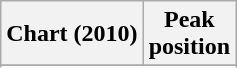<table class="wikitable plainrowheaders sortable">
<tr>
<th scope="col">Chart (2010)</th>
<th scope="col">Peak<br> position</th>
</tr>
<tr>
</tr>
<tr>
</tr>
<tr>
</tr>
<tr>
</tr>
<tr>
</tr>
<tr>
</tr>
<tr>
</tr>
<tr>
</tr>
<tr>
</tr>
<tr>
</tr>
<tr>
</tr>
<tr>
</tr>
<tr>
</tr>
<tr>
</tr>
<tr>
</tr>
<tr>
</tr>
<tr>
</tr>
<tr>
</tr>
<tr>
</tr>
<tr>
</tr>
<tr>
</tr>
<tr>
</tr>
<tr>
</tr>
</table>
